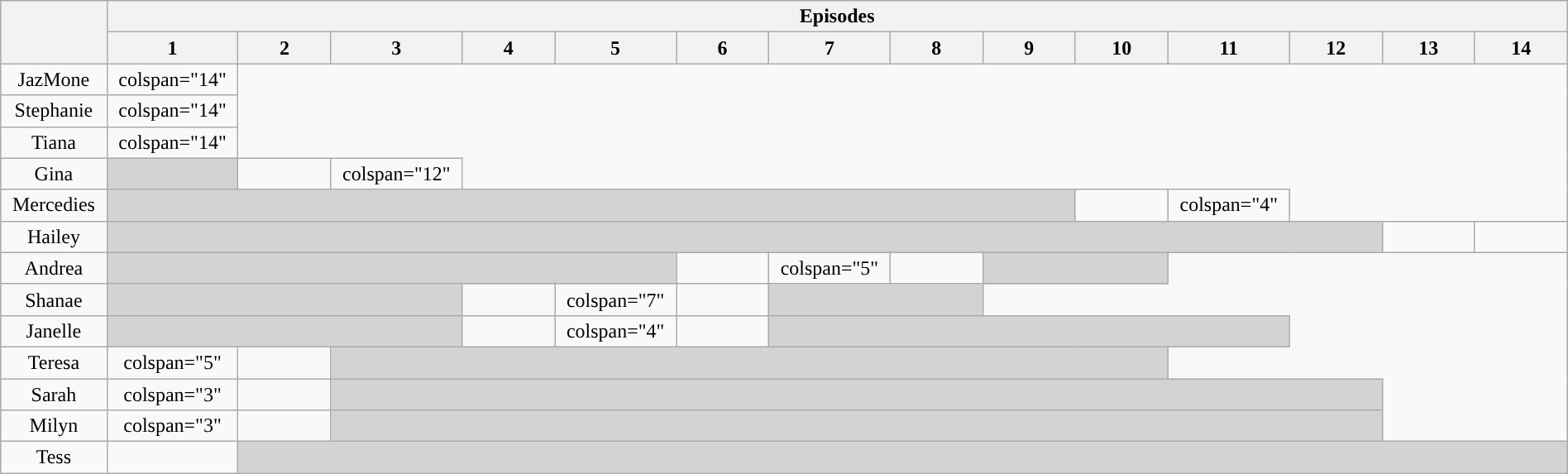<table class="wikitable plainrowheaders" style="text-align:center; width:100%;">
<tr>
<th scope="col" rowspan="2" style="width:5%;"></th>
<th scope="col" colspan="14">Episodes</th>
</tr>
<tr>
<th scope="col" style="width:5%;">1</th>
<th scope="col" style="width:5%;">2</th>
<th scope="col" style="width:5%;">3</th>
<th scope="col" style="width:5%;">4</th>
<th scope="col" style="width:5%;">5</th>
<th scope="col" style="width:5%;">6</th>
<th scope="col" style="width:5%;">7</th>
<th scope="col" style="width:5%;">8</th>
<th scope="col" style="width:5%;">9</th>
<th scope="col" style="width:5%;">10</th>
<th scope="col" style="width:5%;">11</th>
<th scope="col" style="width:5%;">12</th>
<th scope="col" style="width:5%;">13</th>
<th scope="col" style="width:5%;">14</th>
</tr>
<tr>
<td scope="row">JazMone</td>
<td>colspan="14" </td>
</tr>
<tr>
<td scope="row">Stephanie</td>
<td>colspan="14" </td>
</tr>
<tr>
<td scope="row">Tiana</td>
<td>colspan="14" </td>
</tr>
<tr>
<td scope="row">Gina</td>
<td colspan="1" style="background:lightgray;"></td>
<td></td>
<td>colspan="12" </td>
</tr>
<tr>
<td scope="row">Mercedies</td>
<td colspan="9" style="background:lightgray;"></td>
<td></td>
<td>colspan="4" </td>
</tr>
<tr>
<td scope="row">Hailey</td>
<td colspan="12" style="background:lightgray;"></td>
<td></td>
<td></td>
</tr>
<tr>
<td scope="row">Andrea</td>
<td colspan="5" style="background:lightgray;"></td>
<td></td>
<td>colspan="5" </td>
<td></td>
<td colspan="2" style="background:lightgray;"></td>
</tr>
<tr>
<td scope="row">Shanae</td>
<td colspan="3" style="background:lightgray;"></td>
<td></td>
<td>colspan="7" </td>
<td></td>
<td colspan="2" style="background:lightgray;"></td>
</tr>
<tr>
<td scope="row">Janelle</td>
<td colspan="3" style="background:lightgray;"></td>
<td></td>
<td>colspan="4" </td>
<td></td>
<td colspan="5" style="background:lightgray;"></td>
</tr>
<tr>
<td scope="row">Teresa</td>
<td>colspan="5" </td>
<td></td>
<td colspan="8" style="background:lightgray;"></td>
</tr>
<tr>
<td scope="row">Sarah</td>
<td>colspan="3" </td>
<td></td>
<td colspan="10" style="background:lightgray;"></td>
</tr>
<tr>
<td scope="row">Milyn</td>
<td>colspan="3" </td>
<td></td>
<td colspan="10" style="background:lightgray;"></td>
</tr>
<tr>
<td scope="row">Tess</td>
<td></td>
<td colspan="13" style="background:lightgray;"></td>
</tr>
</table>
